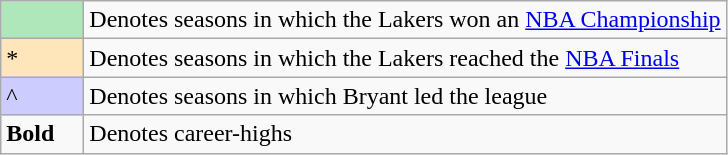<table class="wikitable">
<tr>
<td style="background:#afe6ba; width:3em;"></td>
<td>Denotes seasons in which the Lakers won an <a href='#'>NBA Championship</a></td>
</tr>
<tr>
<td style="background:#ffe6ba; width:3em;">*</td>
<td>Denotes seasons in which the Lakers reached the <a href='#'>NBA Finals</a></td>
</tr>
<tr>
<td style="background:#ccf; width:3em;">^</td>
<td>Denotes seasons in which Bryant led the league</td>
</tr>
<tr>
<td><strong>Bold</strong></td>
<td>Denotes career-highs</td>
</tr>
</table>
